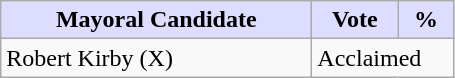<table class="wikitable">
<tr>
<th style="background:#ddf; width:200px;">Mayoral Candidate </th>
<th style="background:#ddf; width:50px;">Vote</th>
<th style="background:#ddf; width:30px;">%</th>
</tr>
<tr>
<td>Robert Kirby (X)</td>
<td colspan="2">Acclaimed</td>
</tr>
</table>
